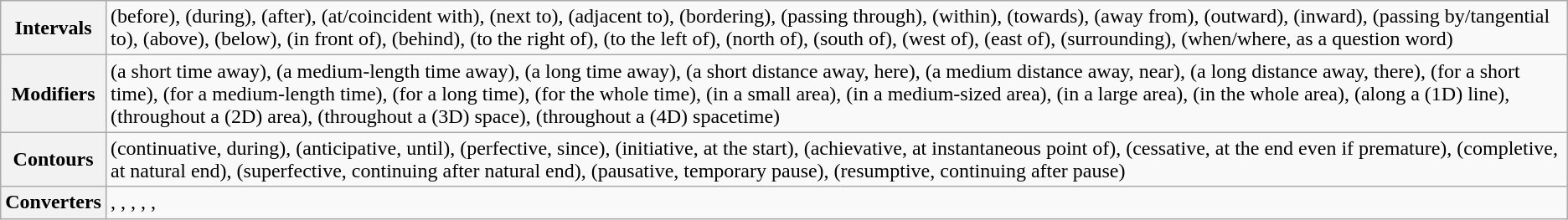<table class="wikitable">
<tr>
<th>Intervals</th>
<td> (before),  (during),  (after),  (at/coincident with),  (next to),  (adjacent to),  (bordering),  (passing through),  (within),  (towards),  (away from),  (outward),  (inward),  (passing by/tangential to),  (above),  (below),  (in front of),  (behind),  (to the right of),  (to the left of),  (north of),  (south of),  (west of),  (east of),  (surrounding),  (when/where, as a question word)</td>
</tr>
<tr>
<th>Modifiers</th>
<td> (a short time away),  (a medium-length time away),  (a long time away),  (a short distance away, here),  (a medium distance away, near),  (a long distance away, there),  (for a short time),  (for a medium-length time),  (for a long time),  (for the whole time),  (in a small area),  (in a medium-sized area),  (in a large area),  (in the whole area),  (along a (1D) line),  (throughout a (2D) area),  (throughout a (3D) space),  (throughout a (4D) spacetime)</td>
</tr>
<tr>
<th>Contours</th>
<td> (continuative, during),  (anticipative, until),  (perfective, since),  (initiative, at the start),  (achievative, at instantaneous point of),  (cessative, at the end even if premature),  (completive, at natural end),  (superfective, continuing after natural end),  (pausative, temporary pause),  (resumptive, continuing after pause)</td>
</tr>
<tr>
<th>Converters</th>
<td>, , , , , </td>
</tr>
</table>
